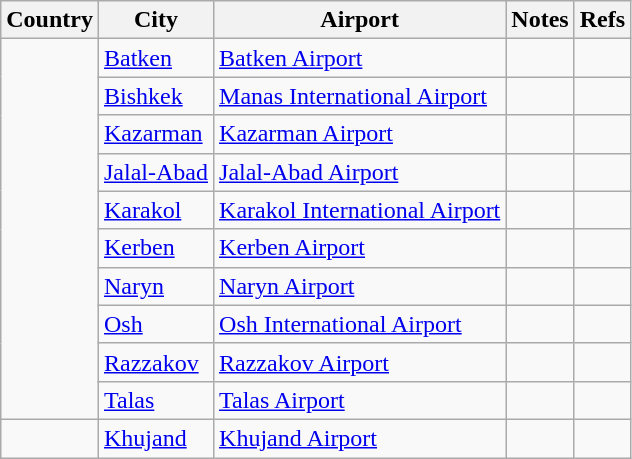<table class="wikitable">
<tr>
<th>Country</th>
<th>City</th>
<th>Airport</th>
<th>Notes</th>
<th>Refs</th>
</tr>
<tr>
<td rowspan="10"></td>
<td><a href='#'>Batken</a></td>
<td><a href='#'>Batken Airport</a></td>
<td></td>
</tr>
<tr>
<td><a href='#'>Bishkek</a></td>
<td><a href='#'>Manas International Airport</a></td>
<td></td>
<td align=center></td>
</tr>
<tr>
<td><a href='#'>Kazarman</a></td>
<td><a href='#'>Kazarman Airport</a></td>
<td></td>
<td align=center></td>
</tr>
<tr>
<td><a href='#'>Jalal-Abad</a></td>
<td><a href='#'>Jalal-Abad Airport</a></td>
<td></td>
<td align=center></td>
</tr>
<tr>
<td><a href='#'>Karakol</a></td>
<td><a href='#'>Karakol International Airport</a></td>
<td></td>
<td align=center></td>
</tr>
<tr>
<td><a href='#'>Kerben</a></td>
<td><a href='#'>Kerben Airport</a></td>
<td></td>
<td align=center></td>
</tr>
<tr>
<td><a href='#'>Naryn</a></td>
<td><a href='#'>Naryn Airport</a></td>
<td></td>
<td align=center></td>
</tr>
<tr>
<td><a href='#'>Osh</a></td>
<td><a href='#'>Osh International Airport</a></td>
<td></td>
<td align=center></td>
</tr>
<tr>
<td><a href='#'>Razzakov</a></td>
<td><a href='#'>Razzakov Airport</a></td>
<td></td>
<td align=center></td>
</tr>
<tr>
<td><a href='#'>Talas</a></td>
<td><a href='#'>Talas Airport</a></td>
<td></td>
<td align=center></td>
</tr>
<tr>
<td></td>
<td><a href='#'>Khujand</a></td>
<td><a href='#'>Khujand Airport</a></td>
<td></td>
</tr>
</table>
